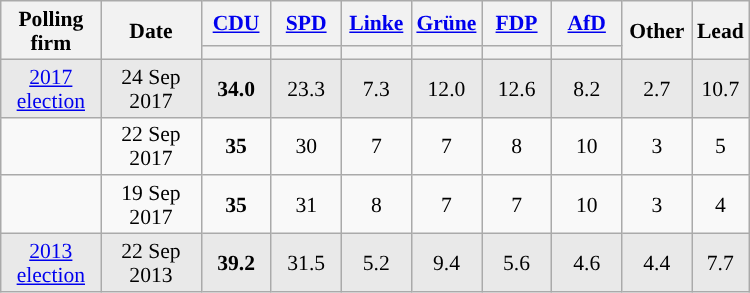<table class="wikitable sortable" style="text-align:center; font-size:90%; line-height:16px;">
<tr>
<th style="width:60px;" rowspan="2">Polling firm</th>
<th style="width:60px;" rowspan="2">Date</th>
<th style="width:40px;" class="unsortable"><a href='#'>CDU</a></th>
<th style="width:40px;" class="unsortable"><a href='#'>SPD</a></th>
<th style="width:40px;" class="unsortable"><a href='#'>Linke</a></th>
<th style="width:40px;" class="unsortable"><a href='#'>Grüne</a></th>
<th style="width:40px;" class="unsortable"><a href='#'>FDP</a></th>
<th style="width:40px;" class="unsortable"><a href='#'>AfD</a></th>
<th style="width:40px;" rowspan="2" class="unsortable">Other</th>
<th style="width:30px;" rowspan="2" class="unsortable">Lead</th>
</tr>
<tr>
<th style="color:inherit;background:"></th>
<th style="color:inherit;background:"></th>
<th style="color:inherit;background:"></th>
<th style="color:inherit;background:"></th>
<th style="color:inherit;background:"></th>
<th style="color:inherit;background:"></th>
</tr>
<tr style="background-color:#E9E9E9">
<td><a href='#'>2017 election</a></td>
<td>24 Sep 2017</td>
<td><strong>34.0</strong></td>
<td>23.3</td>
<td>7.3</td>
<td>12.0</td>
<td>12.6</td>
<td>8.2</td>
<td>2.7</td>
<td style="background:">10.7</td>
</tr>
<tr>
<td></td>
<td>22 Sep 2017</td>
<td><strong>35</strong></td>
<td>30</td>
<td>7</td>
<td>7</td>
<td>8</td>
<td>10</td>
<td>3</td>
<td style="background:">5</td>
</tr>
<tr>
<td></td>
<td>19 Sep 2017</td>
<td><strong>35</strong></td>
<td>31</td>
<td>8</td>
<td>7</td>
<td>7</td>
<td>10</td>
<td>3</td>
<td style="background:">4</td>
</tr>
<tr style="background-color:#E9E9E9">
<td><a href='#'>2013 election</a></td>
<td>22 Sep 2013</td>
<td><strong>39.2</strong></td>
<td>31.5</td>
<td>5.2</td>
<td>9.4</td>
<td>5.6</td>
<td>4.6</td>
<td>4.4</td>
<td style="background:">7.7</td>
</tr>
</table>
